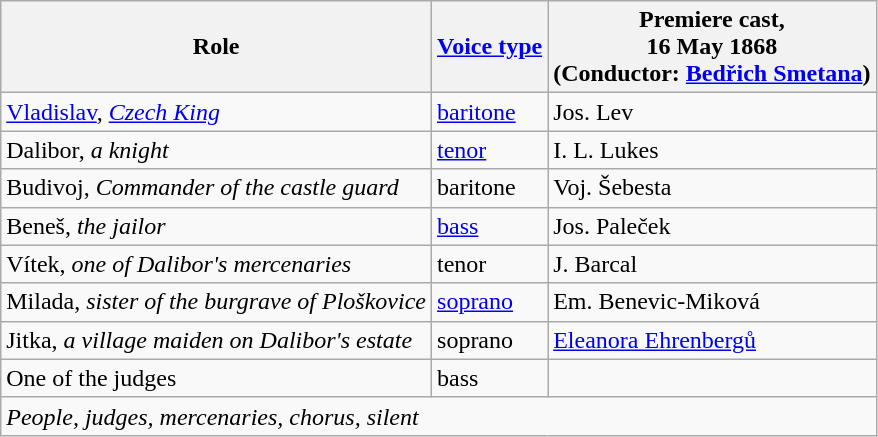<table class="wikitable">
<tr>
<th>Role</th>
<th><a href='#'>Voice type</a></th>
<th>Premiere cast,<br>16 May 1868<br>(Conductor: <a href='#'>Bedřich Smetana</a>)</th>
</tr>
<tr>
<td><a href='#'>Vladislav</a>, <em><a href='#'>Czech King</a></em></td>
<td><a href='#'>baritone</a></td>
<td>Jos. Lev</td>
</tr>
<tr>
<td>Dalibor, <em>a knight</em></td>
<td><a href='#'>tenor</a></td>
<td>I. L. Lukes</td>
</tr>
<tr>
<td>Budivoj, <em>Commander of the castle guard</em></td>
<td>baritone</td>
<td>Voj. Šebesta</td>
</tr>
<tr>
<td>Beneš, <em>the jailor</em></td>
<td><a href='#'>bass</a></td>
<td>Jos. Paleček</td>
</tr>
<tr>
<td>Vítek, <em>one of Dalibor's mercenaries</em></td>
<td>tenor</td>
<td>J. Barcal</td>
</tr>
<tr>
<td>Milada, <em>sister of the burgrave of Ploškovice</em></td>
<td><a href='#'>soprano</a></td>
<td>Em. Benevic-Miková</td>
</tr>
<tr>
<td>Jitka, <em>a village maiden on Dalibor's estate</em></td>
<td>soprano</td>
<td><a href='#'>Eleanora Ehrenbergů</a></td>
</tr>
<tr>
<td>One of the judges</td>
<td>bass</td>
<td></td>
</tr>
<tr>
<td colspan="3"><em>People, judges, mercenaries, chorus, silent</em></td>
</tr>
</table>
